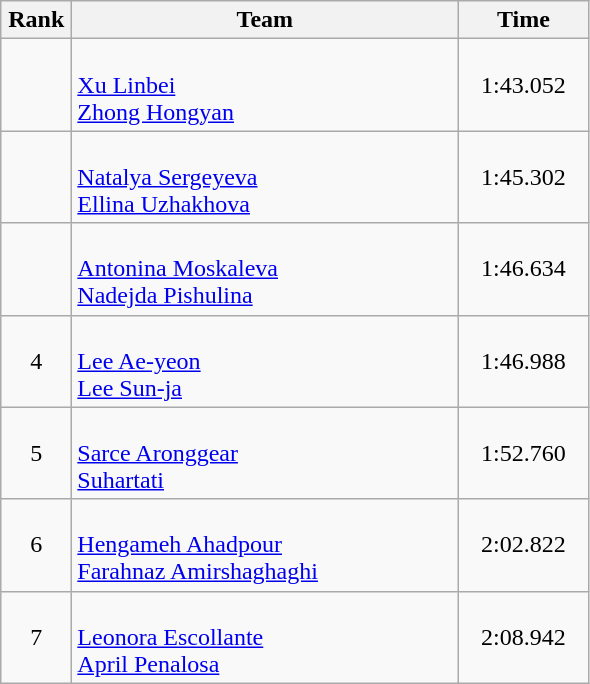<table class=wikitable style="text-align:center">
<tr>
<th width=40>Rank</th>
<th width=250>Team</th>
<th width=80>Time</th>
</tr>
<tr>
<td></td>
<td align=left><br><a href='#'>Xu Linbei</a><br><a href='#'>Zhong Hongyan</a></td>
<td>1:43.052</td>
</tr>
<tr>
<td></td>
<td align=left><br><a href='#'>Natalya Sergeyeva</a><br><a href='#'>Ellina Uzhakhova</a></td>
<td>1:45.302</td>
</tr>
<tr>
<td></td>
<td align=left><br><a href='#'>Antonina Moskaleva</a><br><a href='#'>Nadejda Pishulina</a></td>
<td>1:46.634</td>
</tr>
<tr>
<td>4</td>
<td align=left><br><a href='#'>Lee Ae-yeon</a><br><a href='#'>Lee Sun-ja</a></td>
<td>1:46.988</td>
</tr>
<tr>
<td>5</td>
<td align=left><br><a href='#'>Sarce Aronggear</a><br><a href='#'>Suhartati</a></td>
<td>1:52.760</td>
</tr>
<tr>
<td>6</td>
<td align=left><br><a href='#'>Hengameh Ahadpour</a><br><a href='#'>Farahnaz Amirshaghaghi</a></td>
<td>2:02.822</td>
</tr>
<tr>
<td>7</td>
<td align=left><br><a href='#'>Leonora Escollante</a><br><a href='#'>April Penalosa</a></td>
<td>2:08.942</td>
</tr>
</table>
